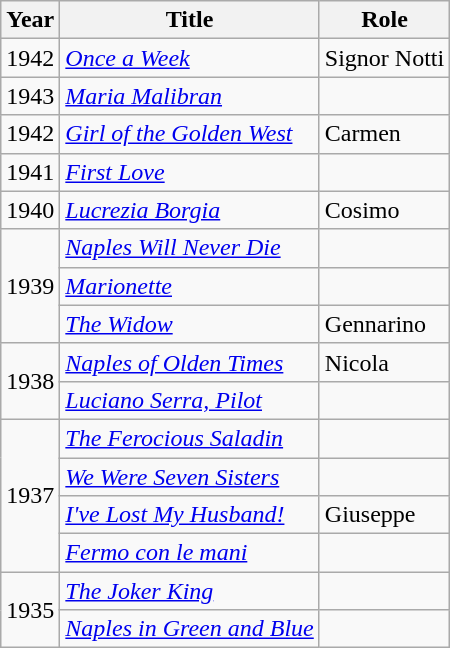<table class="wikitable sortable">
<tr>
<th>Year</th>
<th>Title</th>
<th>Role</th>
</tr>
<tr>
<td>1942</td>
<td><em><a href='#'>Once a Week</a></em></td>
<td>Signor Notti</td>
</tr>
<tr>
<td>1943</td>
<td><em><a href='#'>Maria Malibran</a></em></td>
<td></td>
</tr>
<tr>
<td>1942</td>
<td><em><a href='#'>Girl of the Golden West</a></em></td>
<td>Carmen</td>
</tr>
<tr>
<td>1941</td>
<td><em><a href='#'>First Love</a></em></td>
<td></td>
</tr>
<tr>
<td>1940</td>
<td><em><a href='#'>Lucrezia Borgia</a></em></td>
<td>Cosimo</td>
</tr>
<tr>
<td rowspan=3>1939</td>
<td><em><a href='#'>Naples Will Never Die</a></em></td>
<td></td>
</tr>
<tr>
<td><em><a href='#'>Marionette</a></em></td>
<td></td>
</tr>
<tr>
<td><em><a href='#'>The Widow</a></em></td>
<td>Gennarino</td>
</tr>
<tr>
<td rowspan=2>1938</td>
<td><em><a href='#'>Naples of Olden Times</a></em></td>
<td>Nicola</td>
</tr>
<tr>
<td><em><a href='#'>Luciano Serra, Pilot</a></em></td>
<td></td>
</tr>
<tr>
<td rowspan=4>1937</td>
<td><em><a href='#'>The Ferocious Saladin</a></em></td>
<td></td>
</tr>
<tr>
<td><em><a href='#'>We Were Seven Sisters</a></em></td>
<td></td>
</tr>
<tr>
<td><em><a href='#'>I've Lost My Husband!</a></em></td>
<td>Giuseppe</td>
</tr>
<tr>
<td><em><a href='#'>Fermo con le mani</a></em></td>
<td></td>
</tr>
<tr>
<td rowspan=2>1935</td>
<td><em><a href='#'>The Joker King</a></em></td>
<td></td>
</tr>
<tr>
<td><em><a href='#'>Naples in Green and Blue</a></em></td>
<td></td>
</tr>
</table>
